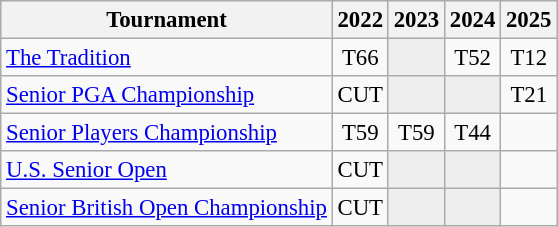<table class="wikitable" style="font-size:95%;text-align:center;">
<tr>
<th>Tournament</th>
<th>2022</th>
<th>2023</th>
<th>2024</th>
<th>2025</th>
</tr>
<tr>
<td align=left><a href='#'>The Tradition</a></td>
<td>T66</td>
<td style="background:#eeeeee;"></td>
<td>T52</td>
<td>T12</td>
</tr>
<tr>
<td align=left><a href='#'>Senior PGA Championship</a></td>
<td>CUT</td>
<td style="background:#eeeeee;"></td>
<td style="background:#eeeeee;"></td>
<td>T21</td>
</tr>
<tr>
<td align=left><a href='#'>Senior Players Championship</a></td>
<td>T59</td>
<td>T59</td>
<td>T44</td>
<td></td>
</tr>
<tr>
<td align=left><a href='#'>U.S. Senior Open</a></td>
<td>CUT</td>
<td style="background:#eeeeee;"></td>
<td style="background:#eeeeee;"></td>
<td></td>
</tr>
<tr>
<td align=left><a href='#'>Senior British Open Championship</a></td>
<td>CUT</td>
<td style="background:#eeeeee;"></td>
<td style="background:#eeeeee;"></td>
<td></td>
</tr>
</table>
